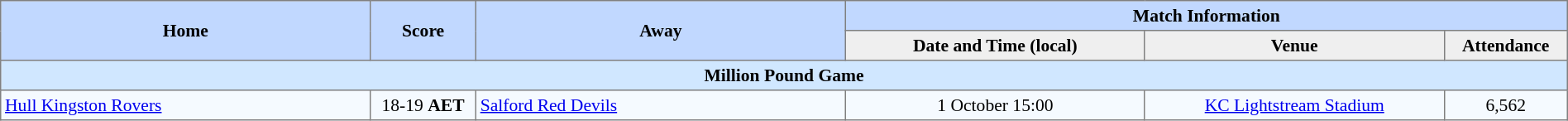<table border="1" cellpadding="3" cellspacing="0" style="border-collapse:collapse; font-size:90%; text-align:center; width:100%;">
<tr style="background:#c1d8ff;">
<th rowspan="2" style="width:21%;">Home</th>
<th rowspan="2" style="width:6%;">Score</th>
<th rowspan="2" style="width:21%;">Away</th>
<th colspan=6>Match Information</th>
</tr>
<tr style="background:#efefef;">
<th width=17%>Date and Time (local)</th>
<th width=17%>Venue</th>
<th width=7%>Attendance</th>
</tr>
<tr style="background:#d0e7ff;">
<td colspan=8><strong>Million Pound Game</strong></td>
</tr>
<tr style="background:#f5faff;">
<td align=left> <a href='#'>Hull Kingston Rovers</a></td>
<td>18-19 <strong>AET</strong></td>
<td align=left> <a href='#'>Salford Red Devils</a></td>
<td>1 October 15:00</td>
<td><a href='#'>KC Lightstream Stadium</a></td>
<td>6,562</td>
</tr>
</table>
